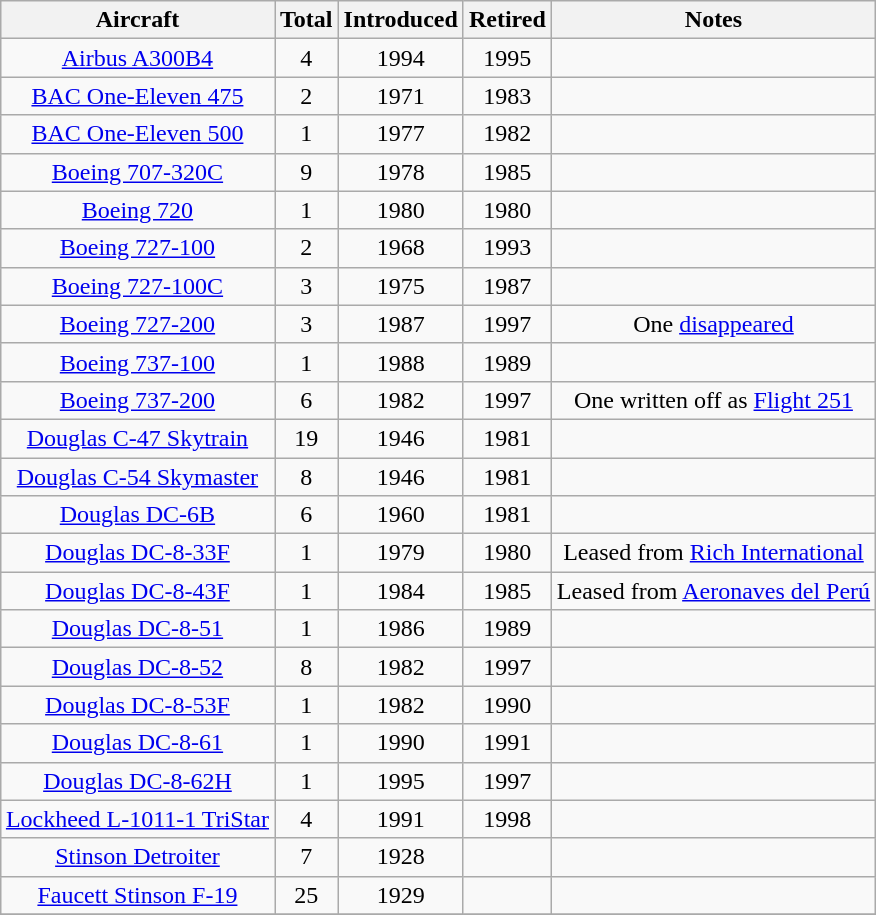<table class="wikitable" style="margin:0.5em auto; text-align:center">
<tr>
<th>Aircraft</th>
<th>Total</th>
<th>Introduced</th>
<th>Retired</th>
<th>Notes</th>
</tr>
<tr>
<td><a href='#'>Airbus A300B4</a></td>
<td>4</td>
<td>1994</td>
<td>1995</td>
<td></td>
</tr>
<tr>
<td><a href='#'>BAC One-Eleven 475</a></td>
<td>2</td>
<td>1971</td>
<td>1983</td>
<td></td>
</tr>
<tr>
<td><a href='#'>BAC One-Eleven 500</a></td>
<td>1</td>
<td>1977</td>
<td>1982</td>
<td></td>
</tr>
<tr>
<td><a href='#'>Boeing 707-320C</a></td>
<td>9</td>
<td>1978</td>
<td>1985</td>
<td></td>
</tr>
<tr>
<td><a href='#'>Boeing 720</a></td>
<td>1</td>
<td>1980</td>
<td>1980</td>
<td></td>
</tr>
<tr>
<td><a href='#'>Boeing 727-100</a></td>
<td>2</td>
<td>1968</td>
<td>1993</td>
<td></td>
</tr>
<tr>
<td><a href='#'>Boeing 727-100C</a></td>
<td>3</td>
<td>1975</td>
<td>1987</td>
<td></td>
</tr>
<tr>
<td><a href='#'>Boeing 727-200</a></td>
<td>3</td>
<td>1987</td>
<td>1997</td>
<td>One <a href='#'>disappeared</a></td>
</tr>
<tr>
<td><a href='#'>Boeing 737-100</a></td>
<td>1</td>
<td>1988</td>
<td>1989</td>
<td></td>
</tr>
<tr>
<td><a href='#'>Boeing 737-200</a></td>
<td>6</td>
<td>1982</td>
<td>1997</td>
<td>One written off as <a href='#'>Flight 251</a></td>
</tr>
<tr>
<td><a href='#'>Douglas C-47 Skytrain</a></td>
<td>19</td>
<td>1946</td>
<td>1981</td>
<td></td>
</tr>
<tr>
<td><a href='#'>Douglas C-54 Skymaster</a></td>
<td>8</td>
<td>1946</td>
<td>1981</td>
<td></td>
</tr>
<tr>
<td><a href='#'>Douglas DC-6B</a></td>
<td>6</td>
<td>1960</td>
<td>1981</td>
<td></td>
</tr>
<tr>
<td><a href='#'>Douglas DC-8-33F</a></td>
<td>1</td>
<td>1979</td>
<td>1980</td>
<td>Leased from <a href='#'>Rich International</a></td>
</tr>
<tr>
<td><a href='#'>Douglas DC-8-43F</a></td>
<td>1</td>
<td>1984</td>
<td>1985</td>
<td>Leased from <a href='#'>Aeronaves del Perú</a></td>
</tr>
<tr>
<td><a href='#'>Douglas DC-8-51</a></td>
<td>1</td>
<td>1986</td>
<td>1989</td>
<td></td>
</tr>
<tr>
<td><a href='#'>Douglas DC-8-52</a></td>
<td>8</td>
<td>1982</td>
<td>1997</td>
<td></td>
</tr>
<tr>
<td><a href='#'>Douglas DC-8-53F</a></td>
<td>1</td>
<td>1982</td>
<td>1990</td>
<td></td>
</tr>
<tr>
<td><a href='#'>Douglas DC-8-61</a></td>
<td>1</td>
<td>1990</td>
<td>1991</td>
<td></td>
</tr>
<tr>
<td><a href='#'>Douglas DC-8-62H</a></td>
<td>1</td>
<td>1995</td>
<td>1997</td>
<td></td>
</tr>
<tr>
<td><a href='#'>Lockheed L-1011-1 TriStar</a></td>
<td>4</td>
<td>1991</td>
<td>1998</td>
<td></td>
</tr>
<tr>
<td><a href='#'>Stinson Detroiter</a></td>
<td>7</td>
<td>1928</td>
<td></td>
<td></td>
</tr>
<tr>
<td><a href='#'>Faucett Stinson F-19</a></td>
<td>25</td>
<td>1929</td>
<td></td>
<td></td>
</tr>
<tr>
</tr>
</table>
